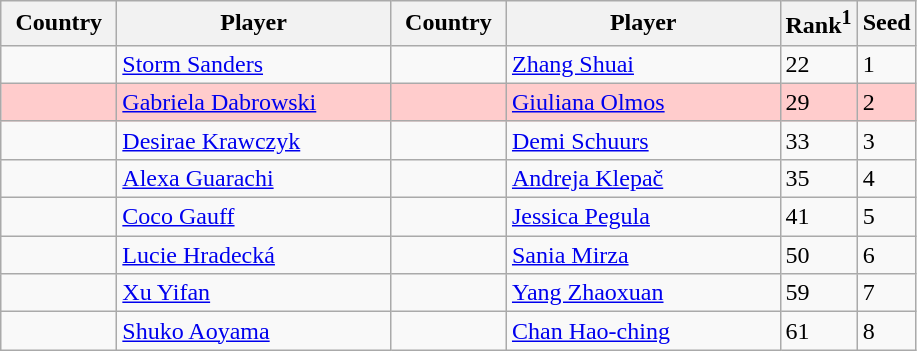<table class="sortable wikitable">
<tr>
<th width="70">Country</th>
<th width="175">Player</th>
<th width="70">Country</th>
<th width="175">Player</th>
<th>Rank<sup>1</sup></th>
<th>Seed</th>
</tr>
<tr>
<td></td>
<td><a href='#'>Storm Sanders</a></td>
<td></td>
<td><a href='#'>Zhang Shuai</a></td>
<td>22</td>
<td>1</td>
</tr>
<tr bgcolor=#fcc>
<td></td>
<td><a href='#'>Gabriela Dabrowski</a></td>
<td></td>
<td><a href='#'>Giuliana Olmos</a></td>
<td>29</td>
<td>2</td>
</tr>
<tr>
<td></td>
<td><a href='#'>Desirae Krawczyk</a></td>
<td></td>
<td><a href='#'>Demi Schuurs</a></td>
<td>33</td>
<td>3</td>
</tr>
<tr>
<td></td>
<td><a href='#'>Alexa Guarachi</a></td>
<td></td>
<td><a href='#'>Andreja Klepač</a></td>
<td>35</td>
<td>4</td>
</tr>
<tr>
<td></td>
<td><a href='#'>Coco Gauff</a></td>
<td></td>
<td><a href='#'>Jessica Pegula</a></td>
<td>41</td>
<td>5</td>
</tr>
<tr>
<td></td>
<td><a href='#'>Lucie Hradecká</a></td>
<td></td>
<td><a href='#'>Sania Mirza</a></td>
<td>50</td>
<td>6</td>
</tr>
<tr>
<td></td>
<td><a href='#'>Xu Yifan</a></td>
<td></td>
<td><a href='#'>Yang Zhaoxuan</a></td>
<td>59</td>
<td>7</td>
</tr>
<tr>
<td></td>
<td><a href='#'>Shuko Aoyama</a></td>
<td></td>
<td><a href='#'>Chan Hao-ching</a></td>
<td>61</td>
<td>8</td>
</tr>
</table>
